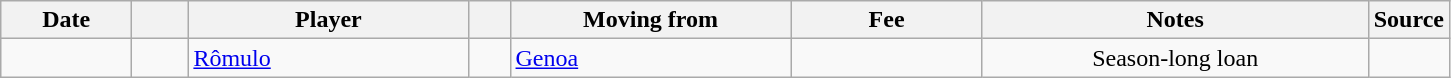<table class="wikitable sortable">
<tr>
<th style="width:80px;">Date</th>
<th style="width:30px;"></th>
<th style="width:180px;">Player</th>
<th style="width:20px;"></th>
<th style="width:180px;">Moving from</th>
<th style="width:120px;" class="unsortable">Fee</th>
<th style="width:250px;" class="unsortable">Notes</th>
<th style="width:20px;">Source</th>
</tr>
<tr>
<td></td>
<td align=center></td>
<td> <a href='#'>Rômulo</a></td>
<td align=center></td>
<td> <a href='#'>Genoa</a></td>
<td align=center></td>
<td align=center>Season-long loan</td>
<td></td>
</tr>
</table>
